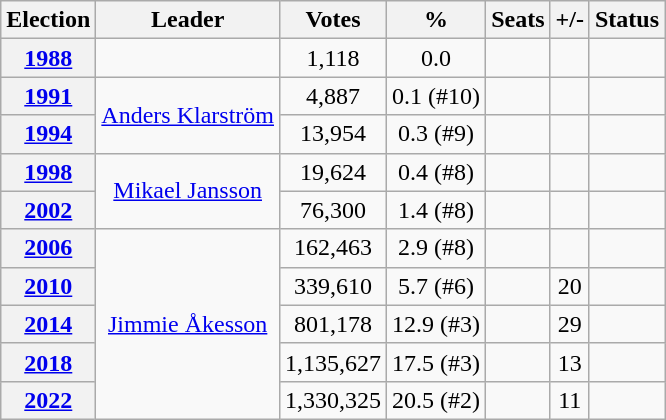<table class="wikitable" style="text-align:center;">
<tr>
<th>Election</th>
<th>Leader</th>
<th>Votes</th>
<th>%</th>
<th>Seats</th>
<th>+/-</th>
<th>Status</th>
</tr>
<tr>
<th><a href='#'>1988</a></th>
<td></td>
<td>1,118</td>
<td>0.0</td>
<td></td>
<td></td>
<td></td>
</tr>
<tr>
<th><a href='#'>1991</a></th>
<td rowspan=2><a href='#'>Anders Klarström</a></td>
<td>4,887</td>
<td>0.1 (#10)</td>
<td></td>
<td></td>
<td></td>
</tr>
<tr>
<th><a href='#'>1994</a></th>
<td>13,954</td>
<td>0.3 (#9)</td>
<td></td>
<td></td>
<td></td>
</tr>
<tr>
<th><a href='#'>1998</a></th>
<td rowspan=2><a href='#'>Mikael Jansson</a></td>
<td>19,624</td>
<td>0.4 (#8)</td>
<td></td>
<td></td>
<td></td>
</tr>
<tr>
<th><a href='#'>2002</a></th>
<td>76,300</td>
<td>1.4 (#8)</td>
<td></td>
<td></td>
<td></td>
</tr>
<tr>
<th><a href='#'>2006</a></th>
<td rowspan=5><a href='#'>Jimmie Åkesson</a></td>
<td>162,463</td>
<td>2.9 (#8)</td>
<td></td>
<td></td>
<td></td>
</tr>
<tr>
<th><a href='#'>2010</a></th>
<td>339,610</td>
<td>5.7 (#6)</td>
<td></td>
<td> 20</td>
<td></td>
</tr>
<tr>
<th><a href='#'>2014</a></th>
<td>801,178</td>
<td>12.9 (#3)</td>
<td></td>
<td> 29</td>
<td></td>
</tr>
<tr>
<th><a href='#'>2018</a></th>
<td>1,135,627</td>
<td>17.5 (#3)</td>
<td></td>
<td> 13</td>
<td></td>
</tr>
<tr>
<th><a href='#'>2022</a></th>
<td>1,330,325</td>
<td>20.5 (#2)</td>
<td></td>
<td> 11</td>
<td></td>
</tr>
</table>
